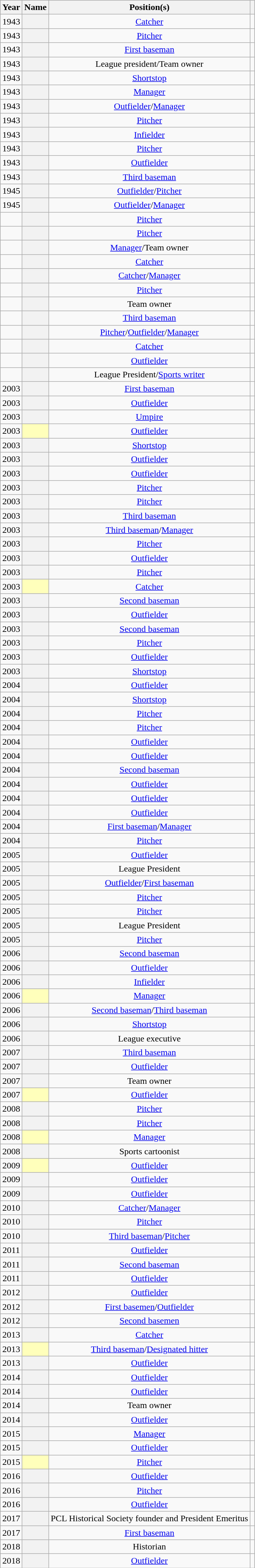<table class="wikitable sortable plainrowheaders" style="text-align:center">
<tr>
<th scope="col">Year</th>
<th scope="col">Name</th>
<th scope="col">Position(s)</th>
<th scope="col" class="unsortable"></th>
</tr>
<tr>
<td>1943</td>
<th scope="row" style="text-align:center"></th>
<td><a href='#'>Catcher</a></td>
<td></td>
</tr>
<tr>
<td>1943</td>
<th scope="row" style="text-align:center"></th>
<td><a href='#'>Pitcher</a></td>
<td></td>
</tr>
<tr>
<td>1943</td>
<th scope="row" style="text-align:center"></th>
<td><a href='#'>First baseman</a></td>
<td></td>
</tr>
<tr>
<td>1943</td>
<th scope="row" style="text-align:center"></th>
<td>League president/Team owner</td>
<td></td>
</tr>
<tr>
<td>1943</td>
<th scope="row" style="text-align:center"></th>
<td><a href='#'>Shortstop</a></td>
<td></td>
</tr>
<tr>
<td>1943</td>
<th scope="row" style="text-align:center"></th>
<td><a href='#'>Manager</a></td>
<td></td>
</tr>
<tr>
<td>1943</td>
<th scope="row" style="text-align:center"></th>
<td><a href='#'>Outfielder</a>/<a href='#'>Manager</a></td>
<td></td>
</tr>
<tr>
<td>1943</td>
<th scope="row" style="text-align:center"></th>
<td><a href='#'>Pitcher</a></td>
<td></td>
</tr>
<tr>
<td>1943</td>
<th scope="row" style="text-align:center"></th>
<td><a href='#'>Infielder</a></td>
<td></td>
</tr>
<tr>
<td>1943</td>
<th scope="row" style="text-align:center"></th>
<td><a href='#'>Pitcher</a></td>
<td></td>
</tr>
<tr>
<td>1943</td>
<th scope="row" style="text-align:center"></th>
<td><a href='#'>Outfielder</a></td>
<td></td>
</tr>
<tr>
<td>1943</td>
<th scope="row" style="text-align:center"></th>
<td><a href='#'>Third baseman</a></td>
<td></td>
</tr>
<tr>
<td>1945</td>
<th scope="row" style="text-align:center"></th>
<td><a href='#'>Outfielder</a>/<a href='#'>Pitcher</a></td>
<td></td>
</tr>
<tr>
<td>1945</td>
<th scope="row" style="text-align:center"></th>
<td><a href='#'>Outfielder</a>/<a href='#'>Manager</a></td>
<td></td>
</tr>
<tr>
<td></td>
<th scope="row" style="text-align:center"></th>
<td><a href='#'>Pitcher</a></td>
<td></td>
</tr>
<tr>
<td></td>
<th scope="row" style="text-align:center"></th>
<td><a href='#'>Pitcher</a></td>
<td></td>
</tr>
<tr>
<td></td>
<th scope="row" style="text-align:center"></th>
<td><a href='#'>Manager</a>/Team owner</td>
<td></td>
</tr>
<tr>
<td></td>
<th scope="row" style="text-align:center"></th>
<td><a href='#'>Catcher</a></td>
<td></td>
</tr>
<tr>
<td></td>
<th scope="row" style="text-align:center"></th>
<td><a href='#'>Catcher</a>/<a href='#'>Manager</a></td>
<td></td>
</tr>
<tr>
<td></td>
<th scope="row" style="text-align:center"></th>
<td><a href='#'>Pitcher</a></td>
<td></td>
</tr>
<tr>
<td></td>
<th scope="row" style="text-align:center"></th>
<td>Team owner</td>
<td></td>
</tr>
<tr>
<td></td>
<th scope="row" style="text-align:center"></th>
<td><a href='#'>Third baseman</a></td>
<td></td>
</tr>
<tr>
<td></td>
<th scope="row" style="text-align:center"></th>
<td><a href='#'>Pitcher</a>/<a href='#'>Outfielder</a>/<a href='#'>Manager</a></td>
<td></td>
</tr>
<tr>
<td></td>
<th scope="row" style="text-align:center"></th>
<td><a href='#'>Catcher</a></td>
<td></td>
</tr>
<tr>
<td></td>
<th scope="row" style="text-align:center"></th>
<td><a href='#'>Outfielder</a></td>
<td></td>
</tr>
<tr>
<td></td>
<th scope="row" style="text-align:center"></th>
<td>League President/<a href='#'>Sports writer</a></td>
<td></td>
</tr>
<tr>
<td>2003</td>
<th scope="row" style="text-align:center"></th>
<td><a href='#'>First baseman</a></td>
<td></td>
</tr>
<tr>
<td>2003</td>
<th scope="row" style="text-align:center"></th>
<td><a href='#'>Outfielder</a></td>
<td></td>
</tr>
<tr>
<td>2003</td>
<th scope="row" style="text-align:center"></th>
<td><a href='#'>Umpire</a></td>
<td></td>
</tr>
<tr>
<td>2003</td>
<th scope="row" style="text-align:center; background-color:#FFFFBB"><sup></sup></th>
<td><a href='#'>Outfielder</a></td>
<td></td>
</tr>
<tr>
<td>2003</td>
<th scope="row" style="text-align:center"></th>
<td><a href='#'>Shortstop</a></td>
<td></td>
</tr>
<tr>
<td>2003</td>
<th scope="row" style="text-align:center"></th>
<td><a href='#'>Outfielder</a></td>
<td></td>
</tr>
<tr>
<td>2003</td>
<th scope="row" style="text-align:center"></th>
<td><a href='#'>Outfielder</a></td>
<td></td>
</tr>
<tr>
<td>2003</td>
<th scope="row" style="text-align:center"></th>
<td><a href='#'>Pitcher</a></td>
<td></td>
</tr>
<tr>
<td>2003</td>
<th scope="row" style="text-align:center"></th>
<td><a href='#'>Pitcher</a></td>
<td></td>
</tr>
<tr>
<td>2003</td>
<th scope="row" style="text-align:center"></th>
<td><a href='#'>Third baseman</a></td>
<td></td>
</tr>
<tr>
<td>2003</td>
<th scope="row" style="text-align:center"></th>
<td><a href='#'>Third baseman</a>/<a href='#'>Manager</a></td>
<td></td>
</tr>
<tr>
<td>2003</td>
<th scope="row" style="text-align:center"></th>
<td><a href='#'>Pitcher</a></td>
<td></td>
</tr>
<tr>
<td>2003</td>
<th scope="row" style="text-align:center"></th>
<td><a href='#'>Outfielder</a></td>
<td></td>
</tr>
<tr>
<td>2003</td>
<th scope="row" style="text-align:center"></th>
<td><a href='#'>Pitcher</a></td>
<td></td>
</tr>
<tr>
<td>2003</td>
<th scope="row" style="text-align:center; background-color:#FFFFBB"><sup></sup></th>
<td><a href='#'>Catcher</a></td>
<td></td>
</tr>
<tr>
<td>2003</td>
<th scope="row" style="text-align:center"></th>
<td><a href='#'>Second baseman</a></td>
<td></td>
</tr>
<tr>
<td>2003</td>
<th scope="row" style="text-align:center"></th>
<td><a href='#'>Outfielder</a></td>
<td></td>
</tr>
<tr>
<td>2003</td>
<th scope="row" style="text-align:center"></th>
<td><a href='#'>Second baseman</a></td>
<td></td>
</tr>
<tr>
<td>2003</td>
<th scope="row" style="text-align:center"></th>
<td><a href='#'>Pitcher</a></td>
<td></td>
</tr>
<tr>
<td>2003</td>
<th scope="row" style="text-align:center"></th>
<td><a href='#'>Outfielder</a></td>
<td></td>
</tr>
<tr>
<td>2003</td>
<th scope="row" style="text-align:center"></th>
<td><a href='#'>Shortstop</a></td>
<td></td>
</tr>
<tr>
<td>2004</td>
<th scope="row" style="text-align:center"></th>
<td><a href='#'>Outfielder</a></td>
<td></td>
</tr>
<tr>
<td>2004</td>
<th scope="row" style="text-align:center"></th>
<td><a href='#'>Shortstop</a></td>
<td></td>
</tr>
<tr>
<td>2004</td>
<th scope="row" style="text-align:center"></th>
<td><a href='#'>Pitcher</a></td>
<td></td>
</tr>
<tr>
<td>2004</td>
<th scope="row" style="text-align:center"></th>
<td><a href='#'>Pitcher</a></td>
<td></td>
</tr>
<tr>
<td>2004</td>
<th scope="row" style="text-align:center"></th>
<td><a href='#'>Outfielder</a></td>
<td></td>
</tr>
<tr>
<td>2004</td>
<th scope="row" style="text-align:center"></th>
<td><a href='#'>Outfielder</a></td>
<td></td>
</tr>
<tr>
<td>2004</td>
<th scope="row" style="text-align:center"></th>
<td><a href='#'>Second baseman</a></td>
<td></td>
</tr>
<tr>
<td>2004</td>
<th scope="row" style="text-align:center"></th>
<td><a href='#'>Outfielder</a></td>
<td></td>
</tr>
<tr>
<td>2004</td>
<th scope="row" style="text-align:center"></th>
<td><a href='#'>Outfielder</a></td>
<td></td>
</tr>
<tr>
<td>2004</td>
<th scope="row" style="text-align:center"></th>
<td><a href='#'>Outfielder</a></td>
<td></td>
</tr>
<tr>
<td>2004</td>
<th scope="row" style="text-align:center"></th>
<td><a href='#'>First baseman</a>/<a href='#'>Manager</a></td>
<td></td>
</tr>
<tr>
<td>2004</td>
<th scope="row" style="text-align:center"></th>
<td><a href='#'>Pitcher</a></td>
<td></td>
</tr>
<tr>
<td>2005</td>
<th scope="row" style="text-align:center"></th>
<td><a href='#'>Outfielder</a></td>
<td></td>
</tr>
<tr>
<td>2005</td>
<th scope="row" style="text-align:center"></th>
<td>League President</td>
<td></td>
</tr>
<tr>
<td>2005</td>
<th scope="row" style="text-align:center"></th>
<td><a href='#'>Outfielder</a>/<a href='#'>First baseman</a></td>
<td></td>
</tr>
<tr>
<td>2005</td>
<th scope="row" style="text-align:center"></th>
<td><a href='#'>Pitcher</a></td>
<td></td>
</tr>
<tr>
<td>2005</td>
<th scope="row" style="text-align:center"></th>
<td><a href='#'>Pitcher</a></td>
<td></td>
</tr>
<tr>
<td>2005</td>
<th scope="row" style="text-align:center"></th>
<td>League President</td>
<td></td>
</tr>
<tr>
<td>2005</td>
<th scope="row" style="text-align:center"></th>
<td><a href='#'>Pitcher</a></td>
<td></td>
</tr>
<tr>
<td>2006</td>
<th scope="row" style="text-align:center"></th>
<td><a href='#'>Second baseman</a></td>
<td></td>
</tr>
<tr>
<td>2006</td>
<th scope="row" style="text-align:center"></th>
<td><a href='#'>Outfielder</a></td>
<td></td>
</tr>
<tr>
<td>2006</td>
<th scope="row" style="text-align:center"></th>
<td><a href='#'>Infielder</a></td>
<td></td>
</tr>
<tr>
<td>2006</td>
<th scope="row" style="text-align:center; background-color:#FFFFBB"><sup></sup></th>
<td><a href='#'>Manager</a></td>
<td></td>
</tr>
<tr>
<td>2006</td>
<th scope="row" style="text-align:center"></th>
<td><a href='#'>Second baseman</a>/<a href='#'>Third baseman</a></td>
<td></td>
</tr>
<tr>
<td>2006</td>
<th scope="row" style="text-align:center"></th>
<td><a href='#'>Shortstop</a></td>
<td></td>
</tr>
<tr>
<td>2006</td>
<th scope="row" style="text-align:center"></th>
<td>League executive</td>
<td></td>
</tr>
<tr>
<td>2007</td>
<th scope="row" style="text-align:center"></th>
<td><a href='#'>Third baseman</a></td>
<td></td>
</tr>
<tr>
<td>2007</td>
<th scope="row" style="text-align:center"></th>
<td><a href='#'>Outfielder</a></td>
<td></td>
</tr>
<tr>
<td>2007</td>
<th scope="row" style="text-align:center"></th>
<td>Team owner</td>
<td></td>
</tr>
<tr>
<td>2007</td>
<th scope="row" style="text-align:center; background-color:#FFFFBB"><sup></sup></th>
<td><a href='#'>Outfielder</a></td>
<td></td>
</tr>
<tr>
<td>2008</td>
<th scope="row" style="text-align:center"></th>
<td><a href='#'>Pitcher</a></td>
<td></td>
</tr>
<tr>
<td>2008</td>
<th scope="row" style="text-align:center"></th>
<td><a href='#'>Pitcher</a></td>
<td></td>
</tr>
<tr>
<td>2008</td>
<th scope="row" style="text-align:center; background-color:#FFFFBB"><sup></sup></th>
<td><a href='#'>Manager</a></td>
<td></td>
</tr>
<tr>
<td>2008</td>
<th scope="row" style="text-align:center"></th>
<td>Sports cartoonist</td>
<td></td>
</tr>
<tr>
<td>2009</td>
<th scope="row" style="text-align:center; background-color:#FFFFBB"><sup></sup></th>
<td><a href='#'>Outfielder</a></td>
<td></td>
</tr>
<tr>
<td>2009</td>
<th scope="row" style="text-align:center"></th>
<td><a href='#'>Outfielder</a></td>
<td></td>
</tr>
<tr>
<td>2009</td>
<th scope="row" style="text-align:center"></th>
<td><a href='#'>Outfielder</a></td>
<td></td>
</tr>
<tr>
<td>2010</td>
<th scope="row" style="text-align:center"></th>
<td><a href='#'>Catcher</a>/<a href='#'>Manager</a></td>
<td></td>
</tr>
<tr>
<td>2010</td>
<th scope="row" style="text-align:center"></th>
<td><a href='#'>Pitcher</a></td>
<td></td>
</tr>
<tr>
<td>2010</td>
<th scope="row" style="text-align:center"></th>
<td><a href='#'>Third baseman</a>/<a href='#'>Pitcher</a></td>
<td></td>
</tr>
<tr>
<td>2011</td>
<th scope="row" style="text-align:center"></th>
<td><a href='#'>Outfielder</a></td>
<td></td>
</tr>
<tr>
<td>2011</td>
<th scope="row" style="text-align:center"></th>
<td><a href='#'>Second baseman</a></td>
<td></td>
</tr>
<tr>
<td>2011</td>
<th scope="row" style="text-align:center"></th>
<td><a href='#'>Outfielder</a></td>
<td></td>
</tr>
<tr>
<td>2012</td>
<th scope="row" style="text-align:center"></th>
<td><a href='#'>Outfielder</a></td>
<td></td>
</tr>
<tr>
<td>2012</td>
<th scope="row" style="text-align:center"></th>
<td><a href='#'>First basemen</a>/<a href='#'>Outfielder</a></td>
<td></td>
</tr>
<tr>
<td>2012</td>
<th scope="row" style="text-align:center"></th>
<td><a href='#'>Second basemen</a></td>
<td></td>
</tr>
<tr>
<td>2013</td>
<th scope="row" style="text-align:center"></th>
<td><a href='#'>Catcher</a></td>
<td></td>
</tr>
<tr>
<td>2013</td>
<th scope="row" style="text-align:center; background-color:#FFFFBB"><sup></sup></th>
<td><a href='#'>Third baseman</a>/<a href='#'>Designated hitter</a></td>
<td></td>
</tr>
<tr>
<td>2013</td>
<th scope="row" style="text-align:center"></th>
<td><a href='#'>Outfielder</a></td>
<td></td>
</tr>
<tr>
<td>2014</td>
<th scope="row" style="text-align:center"></th>
<td><a href='#'>Outfielder</a></td>
<td></td>
</tr>
<tr>
<td>2014</td>
<th scope="row" style="text-align:center"></th>
<td><a href='#'>Outfielder</a></td>
<td></td>
</tr>
<tr>
<td>2014</td>
<th scope="row" style="text-align:center"></th>
<td>Team owner</td>
<td></td>
</tr>
<tr>
<td>2014</td>
<th scope="row" style="text-align:center"></th>
<td><a href='#'>Outfielder</a></td>
<td></td>
</tr>
<tr>
<td>2015</td>
<th scope="row" style="text-align:center"></th>
<td><a href='#'>Manager</a></td>
<td></td>
</tr>
<tr>
<td>2015</td>
<th scope="row" style="text-align:center"></th>
<td><a href='#'>Outfielder</a></td>
<td></td>
</tr>
<tr>
<td>2015</td>
<th scope="row" style="text-align:center; background-color:#FFFFBB"><sup></sup></th>
<td><a href='#'>Pitcher</a></td>
<td></td>
</tr>
<tr>
<td>2016</td>
<th scope="row" style="text-align:center"></th>
<td><a href='#'>Outfielder</a></td>
<td></td>
</tr>
<tr>
<td>2016</td>
<th scope="row" style="text-align:center"></th>
<td><a href='#'>Pitcher</a></td>
<td></td>
</tr>
<tr>
<td>2016</td>
<th scope="row" style="text-align:center"></th>
<td><a href='#'>Outfielder</a></td>
<td></td>
</tr>
<tr>
<td>2017</td>
<th scope="row" style="text-align:center"></th>
<td>PCL Historical Society founder and President Emeritus</td>
<td></td>
</tr>
<tr>
<td>2017</td>
<th scope="row" style="text-align:center"></th>
<td><a href='#'>First baseman</a></td>
<td></td>
</tr>
<tr>
<td>2018</td>
<th scope="row" style="text-align:center"></th>
<td>Historian</td>
<td></td>
</tr>
<tr>
<td>2018</td>
<th scope="row" style="text-align:center"></th>
<td><a href='#'>Outfielder</a></td>
<td></td>
</tr>
</table>
